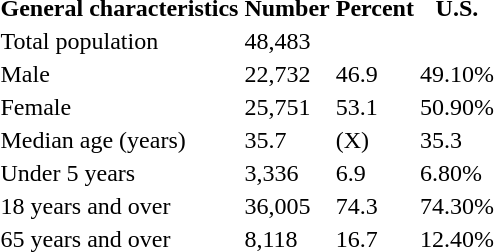<table>
<tr>
<th>General characteristics</th>
<th>Number</th>
<th>Percent</th>
<th>U.S.</th>
</tr>
<tr>
<td>Total population</td>
<td>48,483</td>
<td></td>
<td></td>
</tr>
<tr>
<td>Male</td>
<td>22,732</td>
<td>46.9</td>
<td>49.10%</td>
</tr>
<tr>
<td>Female</td>
<td>25,751</td>
<td>53.1</td>
<td>50.90%</td>
</tr>
<tr>
<td>Median age (years)</td>
<td>35.7</td>
<td>(X)</td>
<td>35.3</td>
</tr>
<tr>
<td>Under 5 years</td>
<td>3,336</td>
<td>6.9</td>
<td>6.80%</td>
</tr>
<tr>
<td>18 years and over</td>
<td>36,005</td>
<td>74.3</td>
<td>74.30%</td>
</tr>
<tr>
<td>65 years and over</td>
<td>8,118</td>
<td>16.7</td>
<td>12.40%</td>
</tr>
</table>
